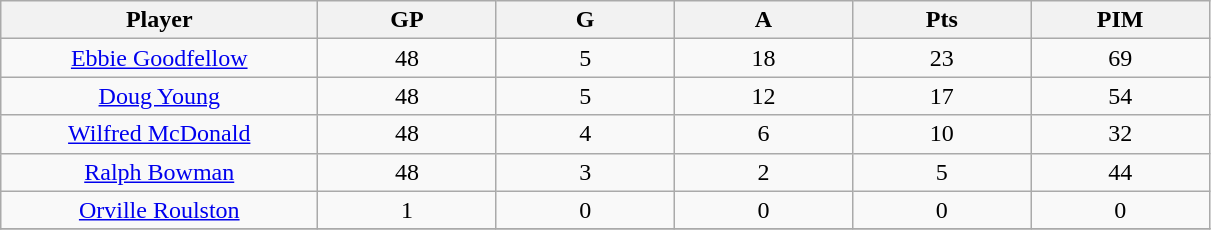<table class="wikitable sortable">
<tr>
<th bgcolor="#DDDDFF" width="16%">Player</th>
<th bgcolor="#DDDDFF" width="9%">GP</th>
<th bgcolor="#DDDDFF" width="9%">G</th>
<th bgcolor="#DDDDFF" width="9%">A</th>
<th bgcolor="#DDDDFF" width="9%">Pts</th>
<th bgcolor="#DDDDFF" width="9%">PIM</th>
</tr>
<tr align="center">
<td><a href='#'>Ebbie Goodfellow</a></td>
<td>48</td>
<td>5</td>
<td>18</td>
<td>23</td>
<td>69</td>
</tr>
<tr align="center">
<td><a href='#'>Doug Young</a></td>
<td>48</td>
<td>5</td>
<td>12</td>
<td>17</td>
<td>54</td>
</tr>
<tr align="center">
<td><a href='#'>Wilfred McDonald</a></td>
<td>48</td>
<td>4</td>
<td>6</td>
<td>10</td>
<td>32</td>
</tr>
<tr align="center">
<td><a href='#'>Ralph Bowman</a></td>
<td>48</td>
<td>3</td>
<td>2</td>
<td>5</td>
<td>44</td>
</tr>
<tr align="center">
<td><a href='#'>Orville Roulston</a></td>
<td>1</td>
<td>0</td>
<td>0</td>
<td>0</td>
<td>0</td>
</tr>
<tr align="center">
</tr>
</table>
